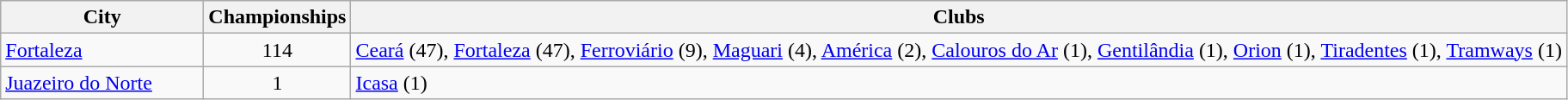<table class="wikitable">
<tr>
<th style="width:150px">City</th>
<th>Championships</th>
<th>Clubs</th>
</tr>
<tr>
<td> <a href='#'>Fortaleza</a></td>
<td align="center">114</td>
<td><a href='#'>Ceará</a> (47), <a href='#'>Fortaleza</a> (47), <a href='#'>Ferroviário</a> (9), <a href='#'>Maguari</a> (4), <a href='#'>América</a> (2), <a href='#'>Calouros do Ar</a> (1), <a href='#'>Gentilândia</a> (1), <a href='#'>Orion</a> (1), <a href='#'>Tiradentes</a> (1), <a href='#'>Tramways</a> (1)</td>
</tr>
<tr>
<td> <a href='#'>Juazeiro do Norte</a></td>
<td align="center">1</td>
<td><a href='#'>Icasa</a> (1)</td>
</tr>
</table>
